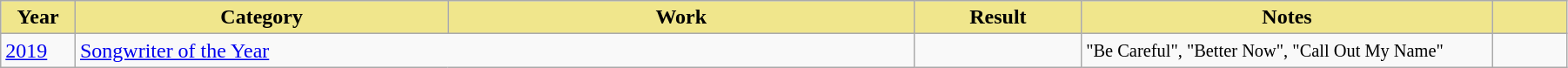<table class="wikitable" width="95%">
<tr>
<th style="background:#F0E68C" width="4%">Year</th>
<th style="background:#F0E68C" width="20%">Category</th>
<th style="background:#F0E68C" width="25%">Work</th>
<th style="background:#F0E68C" width="9%">Result</th>
<th style="background:#F0E68C" width="22%">Notes</th>
<th style="background:#F0E68C" width="4%"></th>
</tr>
<tr>
<td><a href='#'>2019</a></td>
<td colspan="2"><a href='#'>Songwriter of the Year</a></td>
<td></td>
<td style="font-size:85%;">"Be Careful", "Better Now", "Call Out My Name"</td>
<td style="text-align:center;"></td>
</tr>
</table>
